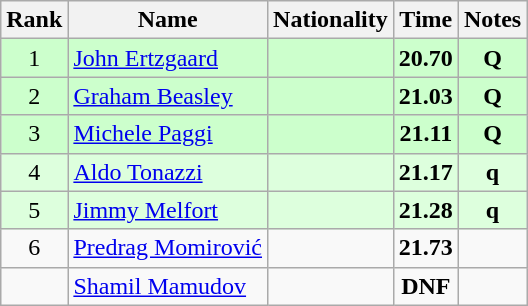<table class="wikitable sortable" style="text-align:center">
<tr>
<th>Rank</th>
<th>Name</th>
<th>Nationality</th>
<th>Time</th>
<th>Notes</th>
</tr>
<tr bgcolor=ccffcc>
<td>1</td>
<td align=left><a href='#'>John Ertzgaard</a></td>
<td align=left></td>
<td><strong>20.70</strong></td>
<td><strong>Q</strong></td>
</tr>
<tr bgcolor=ccffcc>
<td>2</td>
<td align=left><a href='#'>Graham Beasley</a></td>
<td align=left></td>
<td><strong>21.03</strong></td>
<td><strong>Q</strong></td>
</tr>
<tr bgcolor=ccffcc>
<td>3</td>
<td align=left><a href='#'>Michele Paggi</a></td>
<td align=left></td>
<td><strong>21.11</strong></td>
<td><strong>Q</strong></td>
</tr>
<tr bgcolor=ddffdd>
<td>4</td>
<td align=left><a href='#'>Aldo Tonazzi</a></td>
<td align=left></td>
<td><strong>21.17</strong></td>
<td><strong>q</strong></td>
</tr>
<tr bgcolor=ddffdd>
<td>5</td>
<td align=left><a href='#'>Jimmy Melfort</a></td>
<td align=left></td>
<td><strong>21.28</strong></td>
<td><strong>q</strong></td>
</tr>
<tr>
<td>6</td>
<td align=left><a href='#'>Predrag Momirović</a></td>
<td align=left></td>
<td><strong>21.73</strong></td>
<td></td>
</tr>
<tr>
<td></td>
<td align=left><a href='#'>Shamil Mamudov</a></td>
<td align=left></td>
<td><strong>DNF</strong></td>
<td></td>
</tr>
</table>
